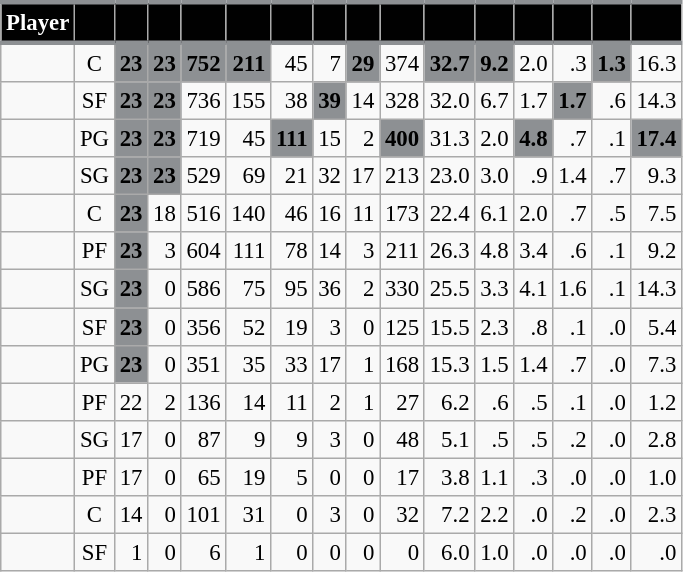<table class="wikitable sortable" style="font-size: 95%; text-align:right;">
<tr>
<th style="background:#010101; color:#FFFFFF; border-top:#8D9093 3px solid; border-bottom:#8D9093 3px solid;">Player</th>
<th style="background:#010101; color:#FFFFFF; border-top:#8D9093 3px solid; border-bottom:#8D9093 3px solid;"></th>
<th style="background:#010101; color:#FFFFFF; border-top:#8D9093 3px solid; border-bottom:#8D9093 3px solid;"></th>
<th style="background:#010101; color:#FFFFFF; border-top:#8D9093 3px solid; border-bottom:#8D9093 3px solid;"></th>
<th style="background:#010101; color:#FFFFFF; border-top:#8D9093 3px solid; border-bottom:#8D9093 3px solid;"></th>
<th style="background:#010101; color:#FFFFFF; border-top:#8D9093 3px solid; border-bottom:#8D9093 3px solid;"></th>
<th style="background:#010101; color:#FFFFFF; border-top:#8D9093 3px solid; border-bottom:#8D9093 3px solid;"></th>
<th style="background:#010101; color:#FFFFFF; border-top:#8D9093 3px solid; border-bottom:#8D9093 3px solid;"></th>
<th style="background:#010101; color:#FFFFFF; border-top:#8D9093 3px solid; border-bottom:#8D9093 3px solid;"></th>
<th style="background:#010101; color:#FFFFFF; border-top:#8D9093 3px solid; border-bottom:#8D9093 3px solid;"></th>
<th style="background:#010101; color:#FFFFFF; border-top:#8D9093 3px solid; border-bottom:#8D9093 3px solid;"></th>
<th style="background:#010101; color:#FFFFFF; border-top:#8D9093 3px solid; border-bottom:#8D9093 3px solid;"></th>
<th style="background:#010101; color:#FFFFFF; border-top:#8D9093 3px solid; border-bottom:#8D9093 3px solid;"></th>
<th style="background:#010101; color:#FFFFFF; border-top:#8D9093 3px solid; border-bottom:#8D9093 3px solid;"></th>
<th style="background:#010101; color:#FFFFFF; border-top:#8D9093 3px solid; border-bottom:#8D9093 3px solid;"></th>
<th style="background:#010101; color:#FFFFFF; border-top:#8D9093 3px solid; border-bottom:#8D9093 3px solid;"></th>
</tr>
<tr>
<td style="text-align:left;"></td>
<td style="text-align:center;">C</td>
<td style="background:#8D9093; color:#010101;"><strong>23</strong></td>
<td style="background:#8D9093; color:#010101;"><strong>23</strong></td>
<td style="background:#8D9093; color:#010101;"><strong>752</strong></td>
<td style="background:#8D9093; color:#010101;"><strong>211</strong></td>
<td>45</td>
<td>7</td>
<td style="background:#8D9093; color:#010101;"><strong>29</strong></td>
<td>374</td>
<td style="background:#8D9093; color:#010101;"><strong>32.7</strong></td>
<td style="background:#8D9093; color:#010101;"><strong>9.2</strong></td>
<td>2.0</td>
<td>.3</td>
<td style="background:#8D9093; color:#010101;"><strong>1.3</strong></td>
<td>16.3</td>
</tr>
<tr>
<td style="text-align:left;"></td>
<td style="text-align:center;">SF</td>
<td style="background:#8D9093; color:#010101;"><strong>23</strong></td>
<td style="background:#8D9093; color:#010101;"><strong>23</strong></td>
<td>736</td>
<td>155</td>
<td>38</td>
<td style="background:#8D9093; color:#010101;"><strong>39</strong></td>
<td>14</td>
<td>328</td>
<td>32.0</td>
<td>6.7</td>
<td>1.7</td>
<td style="background:#8D9093; color:#010101;"><strong>1.7</strong></td>
<td>.6</td>
<td>14.3</td>
</tr>
<tr>
<td style="text-align:left;"></td>
<td style="text-align:center;">PG</td>
<td style="background:#8D9093; color:#010101;"><strong>23</strong></td>
<td style="background:#8D9093; color:#010101;"><strong>23</strong></td>
<td>719</td>
<td>45</td>
<td style="background:#8D9093; color:#010101;"><strong>111</strong></td>
<td>15</td>
<td>2</td>
<td style="background:#8D9093; color:#010101;"><strong>400</strong></td>
<td>31.3</td>
<td>2.0</td>
<td style="background:#8D9093; color:#010101;"><strong>4.8</strong></td>
<td>.7</td>
<td>.1</td>
<td style="background:#8D9093; color:#010101;"><strong>17.4</strong></td>
</tr>
<tr>
<td style="text-align:left;"></td>
<td style="text-align:center;">SG</td>
<td style="background:#8D9093; color:#010101;"><strong>23</strong></td>
<td style="background:#8D9093; color:#010101;"><strong>23</strong></td>
<td>529</td>
<td>69</td>
<td>21</td>
<td>32</td>
<td>17</td>
<td>213</td>
<td>23.0</td>
<td>3.0</td>
<td>.9</td>
<td>1.4</td>
<td>.7</td>
<td>9.3</td>
</tr>
<tr>
<td style="text-align:left;"></td>
<td style="text-align:center;">C</td>
<td style="background:#8D9093; color:#010101;"><strong>23</strong></td>
<td>18</td>
<td>516</td>
<td>140</td>
<td>46</td>
<td>16</td>
<td>11</td>
<td>173</td>
<td>22.4</td>
<td>6.1</td>
<td>2.0</td>
<td>.7</td>
<td>.5</td>
<td>7.5</td>
</tr>
<tr>
<td style="text-align:left;"></td>
<td style="text-align:center;">PF</td>
<td style="background:#8D9093; color:#010101;"><strong>23</strong></td>
<td>3</td>
<td>604</td>
<td>111</td>
<td>78</td>
<td>14</td>
<td>3</td>
<td>211</td>
<td>26.3</td>
<td>4.8</td>
<td>3.4</td>
<td>.6</td>
<td>.1</td>
<td>9.2</td>
</tr>
<tr>
<td style="text-align:left;"></td>
<td style="text-align:center;">SG</td>
<td style="background:#8D9093; color:#010101;"><strong>23</strong></td>
<td>0</td>
<td>586</td>
<td>75</td>
<td>95</td>
<td>36</td>
<td>2</td>
<td>330</td>
<td>25.5</td>
<td>3.3</td>
<td>4.1</td>
<td>1.6</td>
<td>.1</td>
<td>14.3</td>
</tr>
<tr>
<td style="text-align:left;"></td>
<td style="text-align:center;">SF</td>
<td style="background:#8D9093; color:#010101;"><strong>23</strong></td>
<td>0</td>
<td>356</td>
<td>52</td>
<td>19</td>
<td>3</td>
<td>0</td>
<td>125</td>
<td>15.5</td>
<td>2.3</td>
<td>.8</td>
<td>.1</td>
<td>.0</td>
<td>5.4</td>
</tr>
<tr>
<td style="text-align:left;"></td>
<td style="text-align:center;">PG</td>
<td style="background:#8D9093; color:#010101;"><strong>23</strong></td>
<td>0</td>
<td>351</td>
<td>35</td>
<td>33</td>
<td>17</td>
<td>1</td>
<td>168</td>
<td>15.3</td>
<td>1.5</td>
<td>1.4</td>
<td>.7</td>
<td>.0</td>
<td>7.3</td>
</tr>
<tr>
<td style="text-align:left;"></td>
<td style="text-align:center;">PF</td>
<td>22</td>
<td>2</td>
<td>136</td>
<td>14</td>
<td>11</td>
<td>2</td>
<td>1</td>
<td>27</td>
<td>6.2</td>
<td>.6</td>
<td>.5</td>
<td>.1</td>
<td>.0</td>
<td>1.2</td>
</tr>
<tr>
<td style="text-align:left;"></td>
<td style="text-align:center;">SG</td>
<td>17</td>
<td>0</td>
<td>87</td>
<td>9</td>
<td>9</td>
<td>3</td>
<td>0</td>
<td>48</td>
<td>5.1</td>
<td>.5</td>
<td>.5</td>
<td>.2</td>
<td>.0</td>
<td>2.8</td>
</tr>
<tr>
<td style="text-align:left;"></td>
<td style="text-align:center;">PF</td>
<td>17</td>
<td>0</td>
<td>65</td>
<td>19</td>
<td>5</td>
<td>0</td>
<td>0</td>
<td>17</td>
<td>3.8</td>
<td>1.1</td>
<td>.3</td>
<td>.0</td>
<td>.0</td>
<td>1.0</td>
</tr>
<tr>
<td style="text-align:left;"></td>
<td style="text-align:center;">C</td>
<td>14</td>
<td>0</td>
<td>101</td>
<td>31</td>
<td>0</td>
<td>3</td>
<td>0</td>
<td>32</td>
<td>7.2</td>
<td>2.2</td>
<td>.0</td>
<td>.2</td>
<td>.0</td>
<td>2.3</td>
</tr>
<tr>
<td style="text-align:left;"></td>
<td style="text-align:center;">SF</td>
<td>1</td>
<td>0</td>
<td>6</td>
<td>1</td>
<td>0</td>
<td>0</td>
<td>0</td>
<td>0</td>
<td>6.0</td>
<td>1.0</td>
<td>.0</td>
<td>.0</td>
<td>.0</td>
<td>.0</td>
</tr>
</table>
